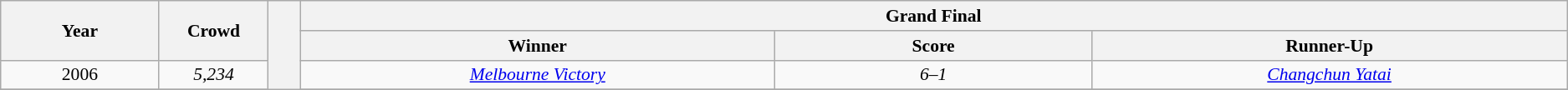<table class="wikitable" style="font-size: 90%; text-align: center;">
<tr>
<th rowspan="2" width="5%">Year</th>
<th rowspan="2" width="3%">Crowd</th>
<th width="1%" rowspan="10"></th>
<th colspan="3">Grand Final</th>
</tr>
<tr>
<th width="15%">Winner</th>
<th width="10%">Score</th>
<th width="15%">Runner-Up</th>
</tr>
<tr>
<td>2006<br></td>
<td><em>5,234</em></td>
<td><em><a href='#'>Melbourne Victory</a></em></td>
<td><em>6–1</em></td>
<td><em><a href='#'>Changchun Yatai</a></em></td>
</tr>
<tr style="background: #D0E6FF;">
</tr>
</table>
